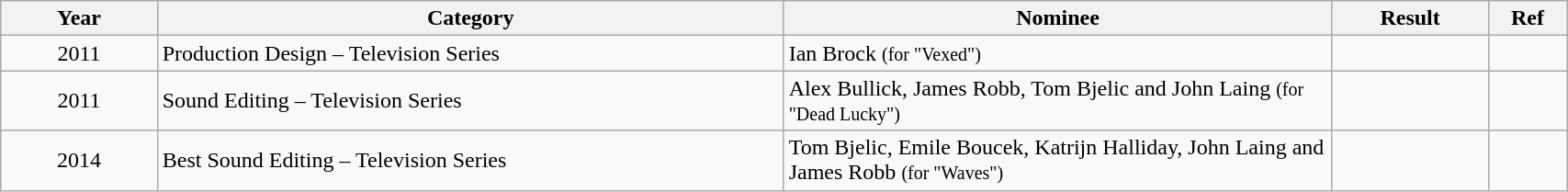<table class="wikitable" style="width:90%;">
<tr>
<th style="width:10%;">Year</th>
<th style="width:40%;">Category</th>
<th style="width:35%;">Nominee</th>
<th style="width:10%;">Result</th>
<th style="width:5%;">Ref</th>
</tr>
<tr>
<td style="text-align:center;">2011</td>
<td>Production Design – Television Series</td>
<td>Ian Brock <small>(for "Vexed")</small></td>
<td></td>
<td style="text-align:center;"></td>
</tr>
<tr>
<td style="text-align:center;">2011</td>
<td>Sound Editing – Television Series</td>
<td>Alex Bullick, James Robb, Tom Bjelic and John Laing  <small>(for "Dead Lucky")</small></td>
<td></td>
<td style="text-align:center;"></td>
</tr>
<tr>
<td style="text-align:center;">2014</td>
<td>Best Sound Editing – Television Series</td>
<td>Tom Bjelic, Emile Boucek, Katrijn Halliday, John Laing and James Robb <small>(for "Waves")</small></td>
<td></td>
<td style="text-align:center;"></td>
</tr>
</table>
